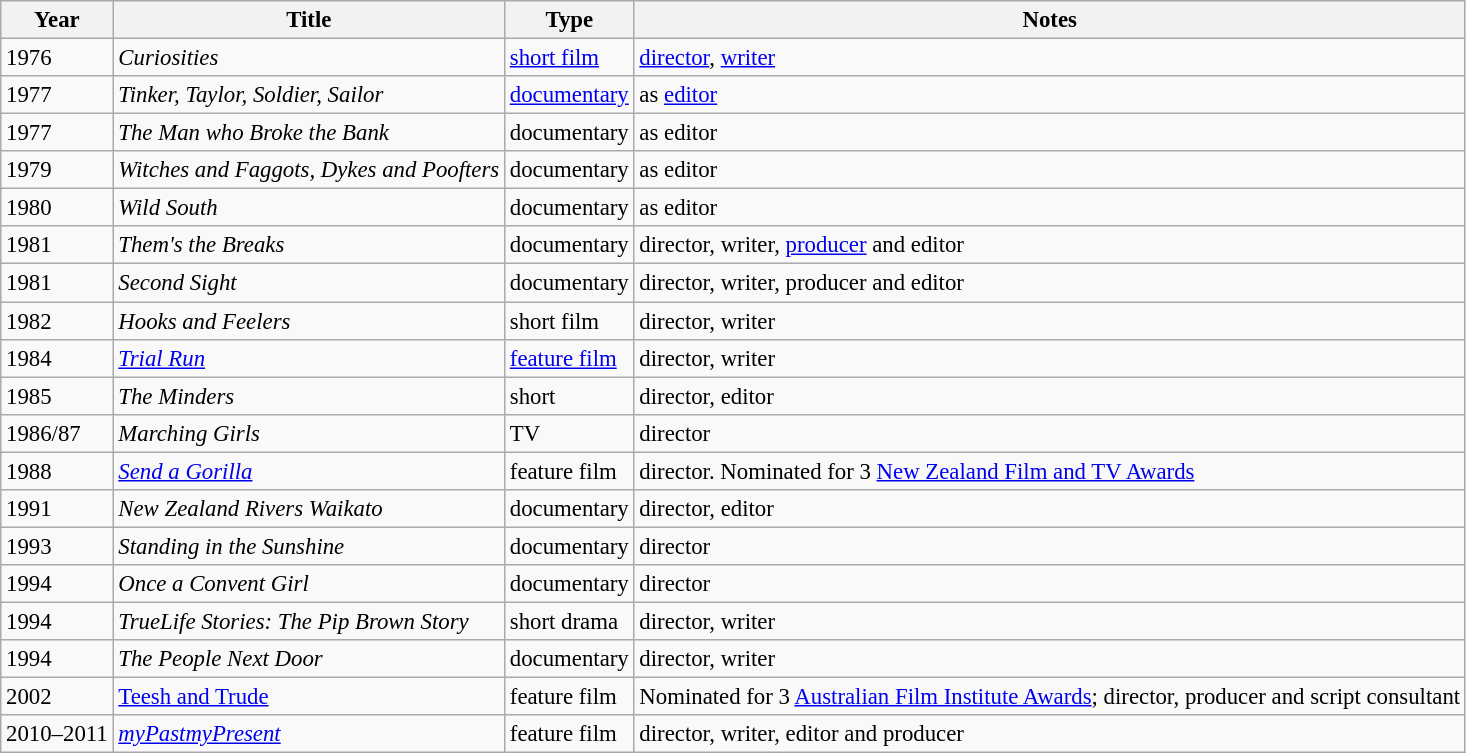<table class="wikitable" style="font-size: 95%;">
<tr>
<th>Year</th>
<th>Title</th>
<th>Type</th>
<th>Notes</th>
</tr>
<tr>
<td>1976</td>
<td><em>Curiosities</em></td>
<td><a href='#'>short film</a></td>
<td><a href='#'>director</a>, <a href='#'>writer</a></td>
</tr>
<tr>
<td>1977</td>
<td><em>Tinker, Taylor, Soldier, Sailor</em></td>
<td><a href='#'>documentary</a></td>
<td>as <a href='#'>editor</a></td>
</tr>
<tr>
<td>1977</td>
<td><em>The Man who Broke the Bank</em></td>
<td>documentary</td>
<td>as editor</td>
</tr>
<tr>
<td>1979</td>
<td><em>Witches and Faggots, Dykes and Poofters</em></td>
<td>documentary</td>
<td>as editor</td>
</tr>
<tr>
<td>1980</td>
<td><em>Wild South</em></td>
<td>documentary</td>
<td>as editor</td>
</tr>
<tr>
<td>1981</td>
<td><em>Them's the Breaks</em></td>
<td>documentary</td>
<td>director, writer, <a href='#'>producer</a> and editor</td>
</tr>
<tr>
<td>1981</td>
<td><em>Second Sight</em></td>
<td>documentary</td>
<td>director, writer, producer and editor</td>
</tr>
<tr>
<td>1982</td>
<td><em>Hooks and Feelers</em></td>
<td>short film</td>
<td>director, writer</td>
</tr>
<tr>
<td>1984</td>
<td><em><a href='#'>Trial Run</a></em></td>
<td><a href='#'>feature film</a></td>
<td>director, writer</td>
</tr>
<tr>
<td>1985</td>
<td><em>The Minders</em></td>
<td>short</td>
<td>director, editor</td>
</tr>
<tr>
<td>1986/87</td>
<td><em>Marching Girls</em></td>
<td>TV</td>
<td>director</td>
</tr>
<tr>
<td>1988</td>
<td><em><a href='#'>Send a Gorilla</a></em></td>
<td>feature film</td>
<td>director. Nominated for 3 <a href='#'>New Zealand Film and TV Awards</a></td>
</tr>
<tr>
<td>1991</td>
<td><em>New Zealand Rivers Waikato</em></td>
<td>documentary</td>
<td>director, editor</td>
</tr>
<tr>
<td>1993</td>
<td><em>Standing in the Sunshine</em></td>
<td>documentary</td>
<td>director</td>
</tr>
<tr>
<td>1994</td>
<td><em>Once a Convent Girl</em></td>
<td>documentary</td>
<td>director</td>
</tr>
<tr>
<td>1994</td>
<td><em>TrueLife Stories: The Pip Brown Story</em></td>
<td>short drama</td>
<td>director, writer</td>
</tr>
<tr>
<td>1994</td>
<td><em>The People Next Door</em></td>
<td>documentary</td>
<td>director, writer</td>
</tr>
<tr>
<td>2002</td>
<td><a href='#'>Teesh and Trude</a></td>
<td>feature film</td>
<td>Nominated for 3 <a href='#'>Australian Film Institute Awards</a>; director, producer and script consultant</td>
</tr>
<tr>
<td>2010–2011</td>
<td><em><a href='#'>myPastmyPresent</a></em></td>
<td>feature film</td>
<td>director, writer, editor and producer</td>
</tr>
</table>
